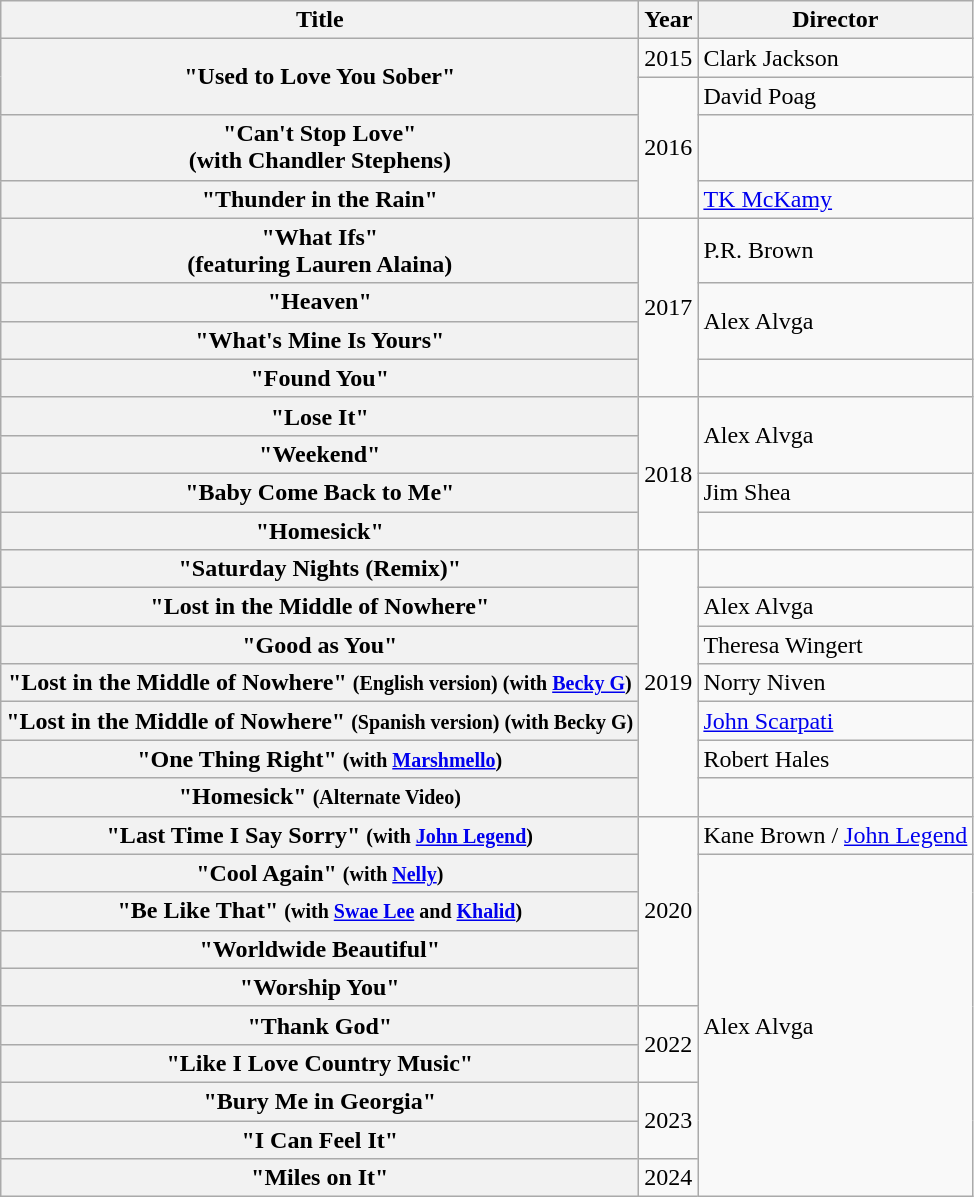<table class="wikitable plainrowheaders">
<tr>
<th scope="col">Title</th>
<th scope="col">Year</th>
<th scope="col">Director</th>
</tr>
<tr>
<th scope="row" rowspan="2">"Used to Love You Sober"</th>
<td>2015</td>
<td>Clark Jackson</td>
</tr>
<tr>
<td rowspan="3">2016</td>
<td>David Poag</td>
</tr>
<tr>
<th scope="row">"Can't Stop Love"<br><span>(with Chandler Stephens)</span></th>
<td></td>
</tr>
<tr>
<th scope="row">"Thunder in the Rain"</th>
<td><a href='#'>TK McKamy</a></td>
</tr>
<tr>
<th scope="row">"What Ifs"<br><span>(featuring Lauren Alaina)</span></th>
<td rowspan="4">2017</td>
<td>P.R. Brown</td>
</tr>
<tr>
<th scope="row">"Heaven"</th>
<td rowspan="2">Alex Alvga</td>
</tr>
<tr>
<th scope="row">"What's Mine Is Yours"</th>
</tr>
<tr>
<th scope="row">"Found You"</th>
<td></td>
</tr>
<tr>
<th scope="row">"Lose It"</th>
<td rowspan="4">2018</td>
<td rowspan="2">Alex Alvga</td>
</tr>
<tr>
<th scope="row">"Weekend"</th>
</tr>
<tr>
<th scope="row">"Baby Come Back to Me"</th>
<td>Jim Shea</td>
</tr>
<tr>
<th scope="row">"Homesick"</th>
<td></td>
</tr>
<tr>
<th scope="row">"Saturday Nights (Remix)"</th>
<td rowspan="7">2019</td>
<td></td>
</tr>
<tr>
<th scope="row">"Lost in the Middle of Nowhere"</th>
<td>Alex Alvga</td>
</tr>
<tr>
<th scope="row">"Good as You"</th>
<td>Theresa Wingert</td>
</tr>
<tr>
<th scope="row">"Lost in the Middle of Nowhere" <small>(English version) (with <a href='#'>Becky G</a>)</small></th>
<td>Norry Niven</td>
</tr>
<tr>
<th scope="row">"Lost in the Middle of Nowhere" <small>(Spanish version) (with Becky G)</small></th>
<td><a href='#'>John Scarpati</a></td>
</tr>
<tr>
<th scope="row">"One Thing Right" <small>(with <a href='#'>Marshmello</a>)</small></th>
<td>Robert Hales</td>
</tr>
<tr>
<th scope="row">"Homesick" <small>(Alternate Video)</small></th>
<td></td>
</tr>
<tr>
<th scope="row">"Last Time I Say Sorry" <small>(with <a href='#'>John Legend</a>)</small></th>
<td rowspan="5">2020</td>
<td>Kane Brown / <a href='#'>John Legend</a></td>
</tr>
<tr>
<th scope="row">"Cool Again" <small>(with <a href='#'>Nelly</a>)</small></th>
<td rowspan="9">Alex Alvga</td>
</tr>
<tr>
<th scope="row">"Be Like That" <small>(with <a href='#'>Swae Lee</a> and <a href='#'>Khalid</a>)</small></th>
</tr>
<tr>
<th scope="row">"Worldwide Beautiful"</th>
</tr>
<tr>
<th scope="row">"Worship You"</th>
</tr>
<tr>
<th scope="row">"Thank God" </th>
<td rowspan="2">2022</td>
</tr>
<tr>
<th scope="row">"Like I Love Country Music"</th>
</tr>
<tr>
<th scope="row">"Bury Me in Georgia"</th>
<td rowspan="2">2023</td>
</tr>
<tr>
<th scope="row">"I Can Feel It"</th>
</tr>
<tr>
<th scope="row">"Miles on It" </th>
<td>2024</td>
</tr>
</table>
